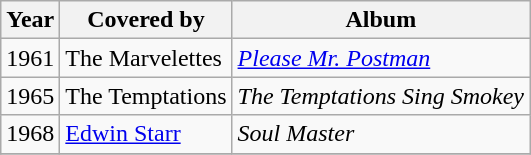<table class="wikitable">
<tr>
<th>Year</th>
<th>Covered by</th>
<th>Album</th>
</tr>
<tr>
<td>1961</td>
<td>The Marvelettes</td>
<td><em><a href='#'>Please Mr. Postman</a></em></td>
</tr>
<tr>
<td>1965</td>
<td>The Temptations</td>
<td><em>The Temptations Sing Smokey</em></td>
</tr>
<tr>
<td>1968</td>
<td><a href='#'>Edwin Starr</a></td>
<td><em>Soul Master</em></td>
</tr>
<tr>
</tr>
</table>
